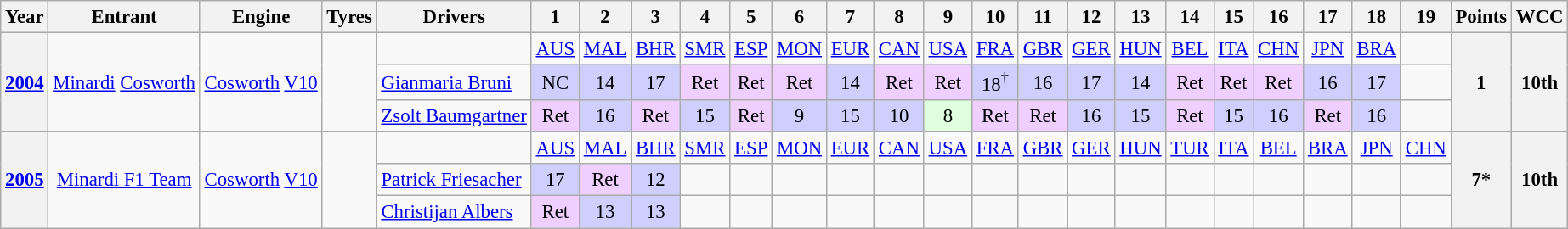<table class="wikitable" style="text-align:center; font-size:95%">
<tr>
<th>Year</th>
<th>Entrant</th>
<th>Engine</th>
<th>Tyres</th>
<th>Drivers</th>
<th>1</th>
<th>2</th>
<th>3</th>
<th>4</th>
<th>5</th>
<th>6</th>
<th>7</th>
<th>8</th>
<th>9</th>
<th>10</th>
<th>11</th>
<th>12</th>
<th>13</th>
<th>14</th>
<th>15</th>
<th>16</th>
<th>17</th>
<th>18</th>
<th>19</th>
<th>Points</th>
<th>WCC</th>
</tr>
<tr>
<th rowspan="3"><a href='#'>2004</a></th>
<td rowspan="3"><a href='#'>Minardi</a> <a href='#'>Cosworth</a></td>
<td rowspan="3"><a href='#'>Cosworth</a> <a href='#'>V10</a></td>
<td rowspan="3"></td>
<td></td>
<td><a href='#'>AUS</a></td>
<td><a href='#'>MAL</a></td>
<td><a href='#'>BHR</a></td>
<td><a href='#'>SMR</a></td>
<td><a href='#'>ESP</a></td>
<td><a href='#'>MON</a></td>
<td><a href='#'>EUR</a></td>
<td><a href='#'>CAN</a></td>
<td><a href='#'>USA</a></td>
<td><a href='#'>FRA</a></td>
<td><a href='#'>GBR</a></td>
<td><a href='#'>GER</a></td>
<td><a href='#'>HUN</a></td>
<td><a href='#'>BEL</a></td>
<td><a href='#'>ITA</a></td>
<td><a href='#'>CHN</a></td>
<td><a href='#'>JPN</a></td>
<td><a href='#'>BRA</a></td>
<td></td>
<th rowspan="3">1</th>
<th rowspan="3">10th</th>
</tr>
<tr>
<td align="left"> <a href='#'>Gianmaria Bruni</a></td>
<td style="background:#CFCFFF;">NC</td>
<td style="background:#CFCFFF;">14</td>
<td style="background:#CFCFFF;">17</td>
<td style="background:#EFCFFF;">Ret</td>
<td style="background:#EFCFFF;">Ret</td>
<td style="background:#EFCFFF;">Ret</td>
<td style="background:#CFCFFF;">14</td>
<td style="background:#EFCFFF;">Ret</td>
<td style="background:#EFCFFF;">Ret</td>
<td style="background:#CFCFFF;">18<sup>†</sup></td>
<td style="background:#CFCFFF;">16</td>
<td style="background:#CFCFFF;">17</td>
<td style="background:#CFCFFF;">14</td>
<td style="background:#EFCFFF;">Ret</td>
<td style="background:#EFCFFF;">Ret</td>
<td style="background:#EFCFFF;">Ret</td>
<td style="background:#CFCFFF;">16</td>
<td style="background:#CFCFFF;">17</td>
<td></td>
</tr>
<tr>
<td align="left"> <a href='#'>Zsolt Baumgartner</a></td>
<td style="background:#EFCFFF;">Ret</td>
<td style="background:#CFCFFF;">16</td>
<td style="background:#EFCFFF;">Ret</td>
<td style="background:#CFCFFF;">15</td>
<td style="background:#EFCFFF;">Ret</td>
<td style="background:#CFCFFF;">9</td>
<td style="background:#CFCFFF;">15</td>
<td style="background:#CFCFFF;">10</td>
<td style="background:#DFFFDF;">8</td>
<td style="background:#EFCFFF;">Ret</td>
<td style="background:#EFCFFF;">Ret</td>
<td style="background:#CFCFFF;">16</td>
<td style="background:#CFCFFF;">15</td>
<td style="background:#EFCFFF;">Ret</td>
<td style="background:#CFCFFF;">15</td>
<td style="background:#CFCFFF;">16</td>
<td style="background:#EFCFFF;">Ret</td>
<td style="background:#CFCFFF;">16</td>
<td></td>
</tr>
<tr>
<th rowspan="3"><a href='#'>2005</a></th>
<td rowspan="3"><a href='#'>Minardi F1 Team</a></td>
<td rowspan="3"><a href='#'>Cosworth</a> <a href='#'>V10</a></td>
<td rowspan="3"></td>
<td></td>
<td><a href='#'>AUS</a></td>
<td><a href='#'>MAL</a></td>
<td><a href='#'>BHR</a></td>
<td><a href='#'>SMR</a></td>
<td><a href='#'>ESP</a></td>
<td><a href='#'>MON</a></td>
<td><a href='#'>EUR</a></td>
<td><a href='#'>CAN</a></td>
<td><a href='#'>USA</a></td>
<td><a href='#'>FRA</a></td>
<td><a href='#'>GBR</a></td>
<td><a href='#'>GER</a></td>
<td><a href='#'>HUN</a></td>
<td><a href='#'>TUR</a></td>
<td><a href='#'>ITA</a></td>
<td><a href='#'>BEL</a></td>
<td><a href='#'>BRA</a></td>
<td><a href='#'>JPN</a></td>
<td><a href='#'>CHN</a></td>
<th rowspan="3">7*</th>
<th rowspan="3">10th</th>
</tr>
<tr>
<td align="left"> <a href='#'>Patrick Friesacher</a></td>
<td style="background:#CFCFFF;">17</td>
<td style="background:#EFCFFF;">Ret</td>
<td style="background:#CFCFFF;">12</td>
<td></td>
<td></td>
<td></td>
<td></td>
<td></td>
<td></td>
<td></td>
<td></td>
<td></td>
<td></td>
<td></td>
<td></td>
<td></td>
<td></td>
<td></td>
<td></td>
</tr>
<tr>
<td align="left"> <a href='#'>Christijan Albers</a></td>
<td style="background:#EFCFFF;">Ret</td>
<td style="background:#CFCFFF;">13</td>
<td style="background:#CFCFFF;">13</td>
<td></td>
<td></td>
<td></td>
<td></td>
<td></td>
<td></td>
<td></td>
<td></td>
<td></td>
<td></td>
<td></td>
<td></td>
<td></td>
<td></td>
<td></td>
<td></td>
</tr>
</table>
